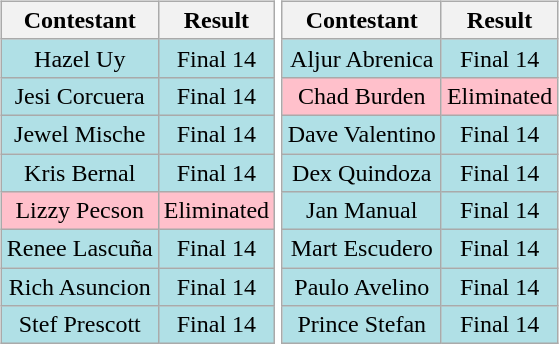<table>
<tr>
<td><br><table class="wikitable sortable nowrap" style="margin:auto; text-align:center">
<tr>
<th scope="col">Contestant</th>
<th scope="col">Result</th>
</tr>
<tr>
<td bgcolor=#b0e0e6>Hazel Uy</td>
<td bgcolor=#b0e0e6>Final 14</td>
</tr>
<tr>
<td bgcolor=#b0e0e6>Jesi Corcuera</td>
<td bgcolor=#b0e0e6>Final 14</td>
</tr>
<tr>
<td bgcolor=#b0e0e6>Jewel Mische</td>
<td bgcolor=#b0e0e6>Final 14</td>
</tr>
<tr>
<td bgcolor=#b0e0e6>Kris Bernal</td>
<td bgcolor=#b0e0e6>Final 14</td>
</tr>
<tr>
<td bgcolor=pink>Lizzy Pecson</td>
<td bgcolor=pink>Eliminated</td>
</tr>
<tr>
<td bgcolor=#b0e0e6>Renee Lascuña</td>
<td bgcolor=#b0e0e6>Final 14</td>
</tr>
<tr>
<td bgcolor=#b0e0e6>Rich Asuncion</td>
<td bgcolor=#b0e0e6>Final 14</td>
</tr>
<tr>
<td bgcolor=#b0e0e6>Stef Prescott</td>
<td bgcolor=#b0e0e6>Final 14</td>
</tr>
</table>
</td>
<td><br><table class="wikitable sortable nowrap" style="margin:auto; text-align:center">
<tr>
<th scope="col">Contestant</th>
<th scope="col">Result</th>
</tr>
<tr>
<td bgcolor=#b0e0e6>Aljur Abrenica</td>
<td bgcolor=#b0e0e6>Final 14</td>
</tr>
<tr>
<td bgcolor=pink>Chad Burden</td>
<td bgcolor=pink>Eliminated</td>
</tr>
<tr>
<td bgcolor=#b0e0e6>Dave Valentino</td>
<td bgcolor=#b0e0e6>Final 14</td>
</tr>
<tr>
<td bgcolor=#b0e0e6>Dex Quindoza</td>
<td bgcolor=#b0e0e6>Final 14</td>
</tr>
<tr>
<td bgcolor=#b0e0e6>Jan Manual</td>
<td bgcolor=#b0e0e6>Final 14</td>
</tr>
<tr>
<td bgcolor=#b0e0e6>Mart Escudero</td>
<td bgcolor=#b0e0e6>Final 14</td>
</tr>
<tr>
<td bgcolor=#b0e0e6>Paulo Avelino</td>
<td bgcolor=#b0e0e6>Final 14</td>
</tr>
<tr>
<td bgcolor=#b0e0e6>Prince Stefan</td>
<td bgcolor=#b0e0e6>Final 14</td>
</tr>
</table>
</td>
</tr>
</table>
